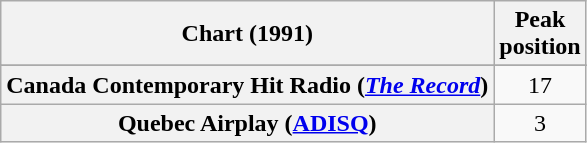<table class="wikitable sortable plainrowheaders" style="text-align:center">
<tr>
<th scope="col">Chart (1991)</th>
<th scope="col">Peak<br>position</th>
</tr>
<tr>
</tr>
<tr>
</tr>
<tr>
<th scope="row">Canada Contemporary Hit Radio (<em><a href='#'>The Record</a></em>)</th>
<td>17</td>
</tr>
<tr>
<th scope="row">Quebec Airplay (<a href='#'>ADISQ</a>)</th>
<td>3</td>
</tr>
</table>
